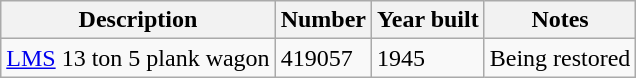<table class="wikitable">
<tr>
<th>Description</th>
<th>Number</th>
<th>Year built</th>
<th>Notes</th>
</tr>
<tr>
<td><a href='#'>LMS</a> 13 ton 5 plank wagon</td>
<td>419057</td>
<td>1945</td>
<td>Being restored</td>
</tr>
</table>
